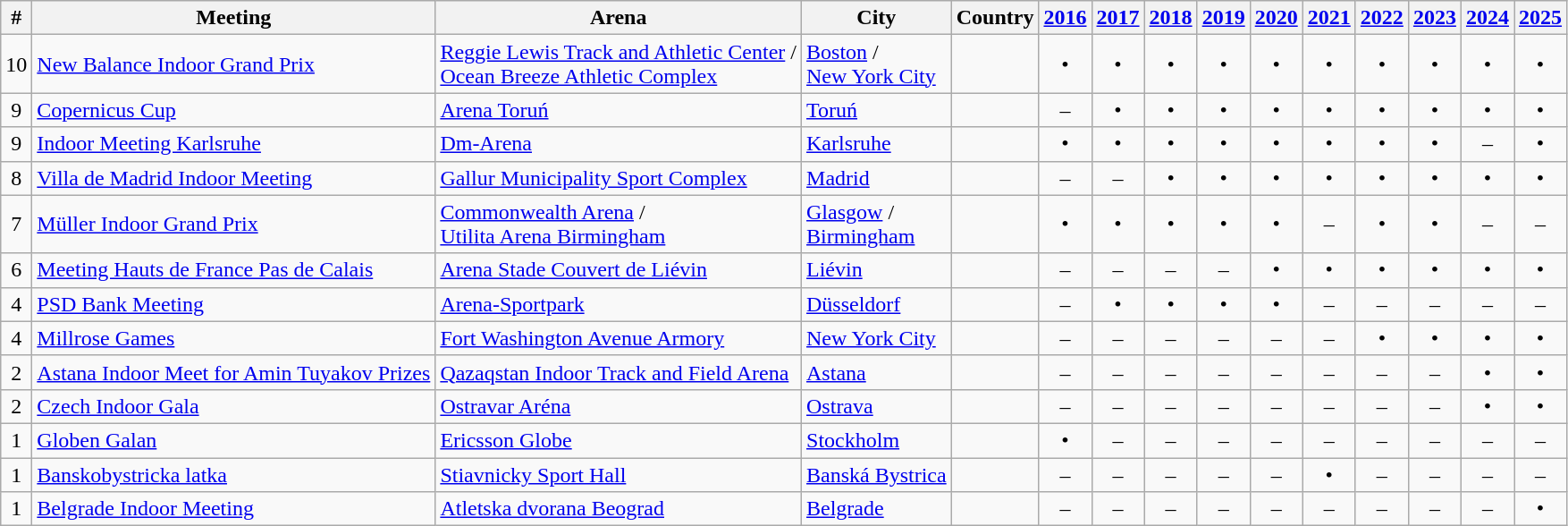<table class=wikitable style="text-align:center">
<tr>
<th>#</th>
<th>Meeting</th>
<th>Arena</th>
<th>City</th>
<th>Country</th>
<th><a href='#'>2016</a></th>
<th><a href='#'>2017</a></th>
<th><a href='#'>2018</a></th>
<th><a href='#'>2019</a></th>
<th><a href='#'>2020</a></th>
<th><a href='#'>2021</a></th>
<th><a href='#'>2022</a></th>
<th><a href='#'>2023</a></th>
<th><a href='#'>2024</a></th>
<th><a href='#'>2025</a></th>
</tr>
<tr>
<td>10</td>
<td align=left><a href='#'>New Balance Indoor Grand Prix</a></td>
<td align=left><a href='#'>Reggie Lewis Track and Athletic Center</a> /<br><a href='#'>Ocean Breeze Athletic Complex</a></td>
<td align=left><a href='#'>Boston</a> /<br><a href='#'>New York City</a></td>
<td align=left></td>
<td>•</td>
<td>•</td>
<td>•</td>
<td>•</td>
<td>•</td>
<td>•</td>
<td>•</td>
<td>•</td>
<td>•</td>
<td>•</td>
</tr>
<tr>
<td>9</td>
<td align=left><a href='#'>Copernicus Cup</a></td>
<td align=left><a href='#'>Arena Toruń</a></td>
<td align=left><a href='#'>Toruń</a></td>
<td align=left></td>
<td>–</td>
<td>•</td>
<td>•</td>
<td>•</td>
<td>•</td>
<td>•</td>
<td>•</td>
<td>•</td>
<td>•</td>
<td>•</td>
</tr>
<tr>
<td>9</td>
<td align=left><a href='#'>Indoor Meeting Karlsruhe</a></td>
<td align=left><a href='#'>Dm-Arena</a></td>
<td align=left><a href='#'>Karlsruhe</a></td>
<td align=left></td>
<td>•</td>
<td>•</td>
<td>•</td>
<td>•</td>
<td>•</td>
<td>•</td>
<td>•</td>
<td>•</td>
<td>–</td>
<td>•</td>
</tr>
<tr>
<td>8</td>
<td align=left><a href='#'>Villa de Madrid Indoor Meeting</a></td>
<td align=left><a href='#'>Gallur Municipality Sport Complex</a></td>
<td align=left><a href='#'>Madrid</a></td>
<td align=left></td>
<td>–</td>
<td>–</td>
<td>•</td>
<td>•</td>
<td>•</td>
<td>•</td>
<td>•</td>
<td>•</td>
<td>•</td>
<td>•</td>
</tr>
<tr>
<td>7</td>
<td align=left><a href='#'>Müller Indoor Grand Prix</a></td>
<td align=left><a href='#'>Commonwealth Arena</a> /<br><a href='#'>Utilita Arena Birmingham</a></td>
<td align=left><a href='#'>Glasgow</a> /<br><a href='#'>Birmingham</a></td>
<td align=left></td>
<td>•</td>
<td>•</td>
<td>•</td>
<td>•</td>
<td>•</td>
<td>–</td>
<td>•</td>
<td>•</td>
<td>–</td>
<td>–</td>
</tr>
<tr>
<td>6</td>
<td align=left><a href='#'>Meeting Hauts de France Pas de Calais</a></td>
<td align=left><a href='#'>Arena Stade Couvert de Liévin</a></td>
<td align=left><a href='#'>Liévin</a></td>
<td align=left></td>
<td>–</td>
<td>–</td>
<td>–</td>
<td>–</td>
<td>•</td>
<td>•</td>
<td>•</td>
<td>•</td>
<td>•</td>
<td>•</td>
</tr>
<tr>
<td>4</td>
<td align=left><a href='#'>PSD Bank Meeting</a></td>
<td align=left><a href='#'>Arena-Sportpark</a></td>
<td align=left><a href='#'>Düsseldorf</a></td>
<td align=left></td>
<td>–</td>
<td>•</td>
<td>•</td>
<td>•</td>
<td>•</td>
<td>–</td>
<td>–</td>
<td>–</td>
<td>–</td>
<td>–</td>
</tr>
<tr>
<td>4</td>
<td align=left><a href='#'>Millrose Games</a></td>
<td align=left><a href='#'>Fort Washington Avenue Armory</a></td>
<td align=left><a href='#'>New York City</a></td>
<td align=left></td>
<td>–</td>
<td>–</td>
<td>–</td>
<td>–</td>
<td>–</td>
<td>–</td>
<td>•</td>
<td>•</td>
<td>•</td>
<td>•</td>
</tr>
<tr>
<td>2</td>
<td align="left"><a href='#'>Astana Indoor Meet for Amin Tuyakov Prizes</a></td>
<td align="left"><a href='#'>Qazaqstan Indoor Track and Field Arena</a></td>
<td align="left"><a href='#'>Astana</a></td>
<td align="left"></td>
<td>–</td>
<td>–</td>
<td>–</td>
<td>–</td>
<td>–</td>
<td>–</td>
<td>–</td>
<td>–</td>
<td>•</td>
<td>•</td>
</tr>
<tr>
<td>2</td>
<td align="left"><a href='#'>Czech Indoor Gala</a></td>
<td align="left"><a href='#'>Ostravar Aréna</a></td>
<td align="left"><a href='#'>Ostrava</a></td>
<td align="left"></td>
<td>–</td>
<td>–</td>
<td>–</td>
<td>–</td>
<td>–</td>
<td>–</td>
<td>–</td>
<td>–</td>
<td>•</td>
<td>•</td>
</tr>
<tr>
<td>1</td>
<td align=left><a href='#'>Globen Galan</a></td>
<td align=left><a href='#'>Ericsson Globe</a></td>
<td align=left><a href='#'>Stockholm</a></td>
<td align=left></td>
<td>•</td>
<td>–</td>
<td>–</td>
<td>–</td>
<td>–</td>
<td>–</td>
<td>–</td>
<td>–</td>
<td>–</td>
<td>–</td>
</tr>
<tr>
<td>1</td>
<td align=left><a href='#'>Banskobystricka latka</a></td>
<td align=left><a href='#'>Stiavnicky Sport Hall</a></td>
<td align=left><a href='#'>Banská Bystrica</a></td>
<td align=left></td>
<td>–</td>
<td>–</td>
<td>–</td>
<td>–</td>
<td>–</td>
<td>•</td>
<td>–</td>
<td>–</td>
<td>–</td>
<td>–</td>
</tr>
<tr>
<td>1</td>
<td align=left><a href='#'>Belgrade Indoor Meeting</a></td>
<td align=left><a href='#'>Atletska dvorana Beograd</a></td>
<td align=left><a href='#'>Belgrade</a></td>
<td align=left></td>
<td>–</td>
<td>–</td>
<td>–</td>
<td>–</td>
<td>–</td>
<td>–</td>
<td>–</td>
<td>–</td>
<td>–</td>
<td>•</td>
</tr>
</table>
